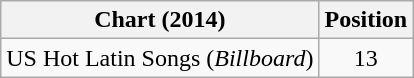<table class="wikitable">
<tr>
<th>Chart (2014)</th>
<th>Position</th>
</tr>
<tr>
<td>US Hot Latin Songs (<em>Billboard</em>)</td>
<td style="text-align:center;">13</td>
</tr>
</table>
